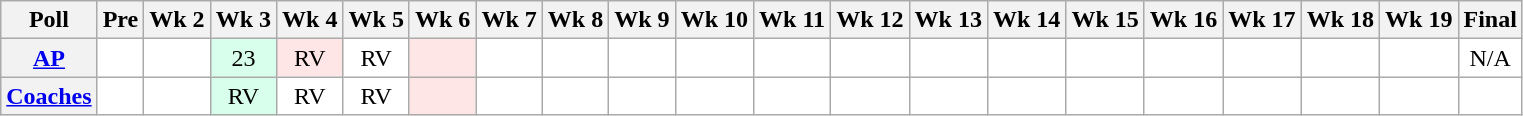<table class="wikitable" style="white-space:nowrap;text-align:center;">
<tr>
<th>Poll</th>
<th>Pre</th>
<th>Wk 2</th>
<th>Wk 3</th>
<th>Wk 4</th>
<th>Wk 5</th>
<th>Wk 6</th>
<th>Wk 7</th>
<th>Wk 8</th>
<th>Wk 9</th>
<th>Wk 10</th>
<th>Wk 11</th>
<th>Wk 12</th>
<th>Wk 13</th>
<th>Wk 14</th>
<th>Wk 15</th>
<th>Wk 16</th>
<th>Wk 17</th>
<th>Wk 18</th>
<th>Wk 19</th>
<th>Final</th>
</tr>
<tr>
<th><a href='#'>AP</a></th>
<td style="background:#FFF;"></td>
<td style="background:#FFF;"></td>
<td style="background:#d8ffeb;">23</td>
<td style="background:#ffe6e6;">RV</td>
<td style="background:#FFF;">RV</td>
<td style="background:#ffe6e6;"></td>
<td style="background:#FFF;"></td>
<td style="background:#FFF;"></td>
<td style="background:#FFF;"></td>
<td style="background:#FFF;"></td>
<td style="background:#FFF;"></td>
<td style="background:#FFF;"></td>
<td style="background:#FFF;"></td>
<td style="background:#FFF;"></td>
<td style="background:#FFF;"></td>
<td style="background:#FFF;"></td>
<td style="background:#FFF;"></td>
<td style="background:#FFF;"></td>
<td style="background:#FFF;"></td>
<td style="background:#FFF;">N/A</td>
</tr>
<tr>
<th><a href='#'>Coaches</a></th>
<td style="background:#FFF;"></td>
<td style="background:#FFF;"></td>
<td style="background:#d8ffeb;">RV</td>
<td style="background:#FFF;">RV</td>
<td style="background:#FFF;">RV</td>
<td style="background:#ffe6e6;"></td>
<td style="background:#FFF;"></td>
<td style="background:#FFF;"></td>
<td style="background:#FFF;"></td>
<td style="background:#FFF;"></td>
<td style="background:#FFF;"></td>
<td style="background:#FFF;"></td>
<td style="background:#FFF;"></td>
<td style="background:#FFF;"></td>
<td style="background:#FFF;"></td>
<td style="background:#FFF;"></td>
<td style="background:#FFF;"></td>
<td style="background:#FFF;"></td>
<td style="background:#FFF;"></td>
<td style="background:#FFF;"></td>
</tr>
</table>
